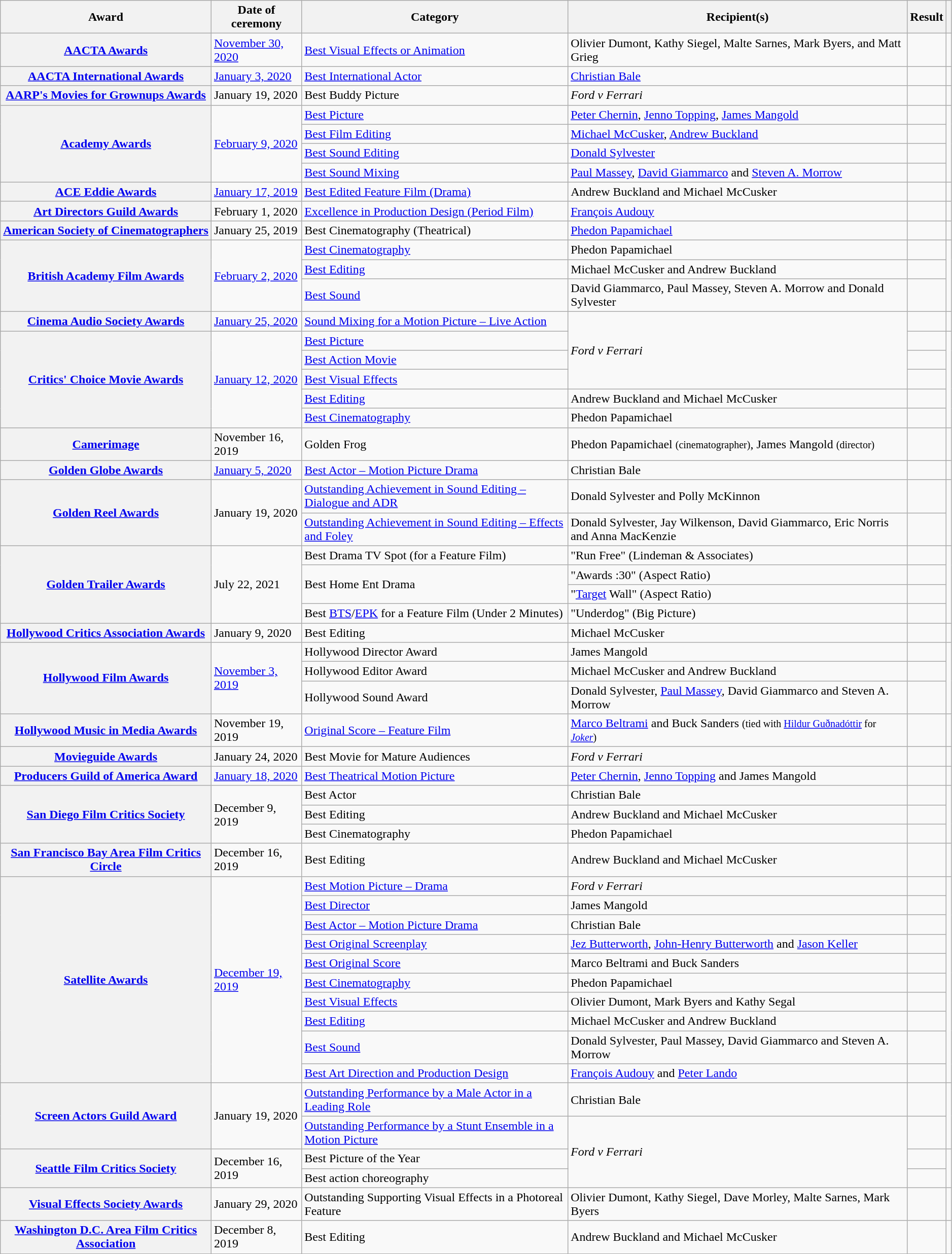<table class="wikitable sortable plainrowheaders" style="width: 99%;">
<tr>
<th scope="col">Award</th>
<th scope="col">Date of ceremony</th>
<th scope="col">Category</th>
<th scope="col">Recipient(s)</th>
<th scope="col">Result</th>
<th scope="col" class="unsortable"></th>
</tr>
<tr>
<th scope="row" rowspan="1""><a href='#'>AACTA Awards</a></th>
<td rowspan="1"><a href='#'>November 30, 2020</a></td>
<td><a href='#'>Best Visual Effects or Animation</a></td>
<td rowspan="1">Olivier Dumont, Kathy Siegel, Malte Sarnes, Mark Byers, and Matt Grieg</td>
<td></td>
<td rowspan="1" style="text-align:center;"><br></td>
</tr>
<tr>
<th scope="row" rowspan="1""><a href='#'>AACTA International Awards</a></th>
<td rowspan="1"><a href='#'>January 3, 2020</a></td>
<td><a href='#'>Best International Actor</a></td>
<td rowspan="1"><a href='#'>Christian Bale</a></td>
<td></td>
<td rowspan="1" style="text-align:center;"></td>
</tr>
<tr>
<th scope="row" rowspan="1""><a href='#'>AARP's Movies for Grownups Awards</a></th>
<td rowspan="1">January 19, 2020</td>
<td>Best Buddy Picture</td>
<td rowspan="1"><em>Ford v Ferrari</em></td>
<td></td>
<td rowspan="1" style="text-align:center;"></td>
</tr>
<tr>
<th scope="row" rowspan="4"><a href='#'>Academy Awards</a></th>
<td rowspan="4"><a href='#'>February 9, 2020</a></td>
<td><a href='#'>Best Picture</a></td>
<td><a href='#'>Peter Chernin</a>, <a href='#'>Jenno Topping</a>, <a href='#'>James Mangold</a></td>
<td></td>
<td rowspan="4" style="text-align:center;"></td>
</tr>
<tr>
<td><a href='#'>Best Film Editing</a></td>
<td><a href='#'>Michael McCusker</a>, <a href='#'>Andrew Buckland</a></td>
<td></td>
</tr>
<tr>
<td><a href='#'>Best Sound Editing</a></td>
<td><a href='#'>Donald Sylvester</a></td>
<td></td>
</tr>
<tr>
<td><a href='#'>Best Sound Mixing</a></td>
<td><a href='#'>Paul Massey</a>, <a href='#'>David Giammarco</a> and <a href='#'>Steven A. Morrow</a></td>
<td></td>
</tr>
<tr>
<th scope="row" rowspan="1"><a href='#'>ACE Eddie Awards</a></th>
<td rowspan="1"><a href='#'>January 17, 2019</a></td>
<td><a href='#'>Best Edited Feature Film (Drama)</a></td>
<td>Andrew Buckland and Michael McCusker</td>
<td></td>
<td rowspan="1" style="text-align:center;"></td>
</tr>
<tr>
<th scope="row" rowspan="1""><a href='#'>Art Directors Guild Awards</a></th>
<td>February 1, 2020</td>
<td><a href='#'>Excellence in Production Design (Period Film)</a></td>
<td><a href='#'>François Audouy</a></td>
<td></td>
<td rowspan="1" style="text-align:center;"></td>
</tr>
<tr>
<th scope="row" rowspan="1"><a href='#'>American Society of Cinematographers</a></th>
<td rowspan="1">January 25, 2019</td>
<td>Best Cinematography (Theatrical)</td>
<td><a href='#'>Phedon Papamichael</a></td>
<td></td>
<td rowspan="1" style="text-align:center;"></td>
</tr>
<tr>
<th scope="row" rowspan="3"><a href='#'>British Academy Film Awards</a></th>
<td rowspan="3"><a href='#'>February 2, 2020</a></td>
<td><a href='#'>Best Cinematography</a></td>
<td>Phedon Papamichael</td>
<td></td>
<td rowspan="3" style="text-align:center;"></td>
</tr>
<tr>
<td><a href='#'>Best Editing</a></td>
<td>Michael McCusker and Andrew Buckland</td>
<td></td>
</tr>
<tr>
<td><a href='#'>Best Sound</a></td>
<td>David Giammarco, Paul Massey, Steven A. Morrow and Donald Sylvester</td>
<td></td>
</tr>
<tr>
<th scope="row" rowspan="1""><a href='#'>Cinema Audio Society Awards</a></th>
<td><a href='#'>January 25, 2020</a></td>
<td><a href='#'>Sound Mixing for a Motion Picture – Live Action</a></td>
<td rowspan="4"><em>Ford v Ferrari</em></td>
<td></td>
<td style="text-align:center;"></td>
</tr>
<tr>
<th scope="row" rowspan="5"><a href='#'>Critics' Choice Movie Awards</a></th>
<td rowspan="5"><a href='#'>January 12, 2020</a></td>
<td><a href='#'>Best Picture</a></td>
<td></td>
<td rowspan="5" style="text-align:center;"></td>
</tr>
<tr>
<td><a href='#'>Best Action Movie</a></td>
<td></td>
</tr>
<tr>
<td><a href='#'>Best Visual Effects</a></td>
<td></td>
</tr>
<tr>
<td><a href='#'>Best Editing</a></td>
<td>Andrew Buckland and Michael McCusker</td>
<td></td>
</tr>
<tr>
<td><a href='#'>Best Cinematography</a></td>
<td>Phedon Papamichael</td>
<td></td>
</tr>
<tr>
<th scope="row"><a href='#'>Camerimage</a></th>
<td>November 16, 2019</td>
<td>Golden Frog</td>
<td>Phedon Papamichael <small>(cinematographer)</small>, James Mangold <small>(director)</small></td>
<td></td>
<td style="text-align:center;"><br></td>
</tr>
<tr>
<th scope="row"><a href='#'>Golden Globe Awards</a></th>
<td><a href='#'>January 5, 2020</a></td>
<td><a href='#'>Best Actor – Motion Picture Drama</a></td>
<td>Christian Bale</td>
<td></td>
<td style="text-align:center;"></td>
</tr>
<tr>
<th scope="row" rowspan="2"><a href='#'>Golden Reel Awards</a></th>
<td rowspan="2">January 19, 2020</td>
<td><a href='#'>Outstanding Achievement in Sound Editing – Dialogue and ADR</a></td>
<td>Donald Sylvester and Polly McKinnon</td>
<td></td>
<td rowspan="2" style="text-align:center;"><br></td>
</tr>
<tr>
<td><a href='#'>Outstanding Achievement in Sound Editing – Effects and Foley</a></td>
<td>Donald Sylvester, Jay Wilkenson, David Giammarco, Eric Norris and Anna MacKenzie</td>
<td></td>
</tr>
<tr>
<th scope="row" rowspan="4"><a href='#'>Golden Trailer Awards</a></th>
<td rowspan="4">July 22, 2021</td>
<td>Best Drama TV Spot (for a Feature Film)</td>
<td>"Run Free" (Lindeman & Associates)</td>
<td></td>
<td rowspan="4" style="text-align:center;"></td>
</tr>
<tr>
<td rowspan="2">Best Home Ent Drama</td>
<td>"Awards :30" (Aspect Ratio)</td>
<td></td>
</tr>
<tr>
<td>"<a href='#'>Target</a> Wall" (Aspect Ratio)</td>
<td></td>
</tr>
<tr>
<td>Best <a href='#'>BTS</a>/<a href='#'>EPK</a> for a Feature Film (Under 2 Minutes)</td>
<td>"Underdog" (Big Picture)</td>
<td></td>
</tr>
<tr>
<th scope="row"><a href='#'>Hollywood Critics Association Awards</a></th>
<td>January 9, 2020</td>
<td>Best Editing</td>
<td>Michael McCusker</td>
<td></td>
<td style="text-align:center;"></td>
</tr>
<tr>
<th scope="row" rowspan="3"><a href='#'>Hollywood Film Awards</a></th>
<td rowspan="3"><a href='#'>November 3, 2019</a></td>
<td>Hollywood Director Award</td>
<td>James Mangold</td>
<td></td>
<td style="text-align:center;" rowspan="3"></td>
</tr>
<tr>
<td>Hollywood Editor Award</td>
<td>Michael McCusker and Andrew Buckland</td>
<td></td>
</tr>
<tr>
<td>Hollywood Sound Award</td>
<td>Donald Sylvester, <a href='#'>Paul Massey</a>, David Giammarco and Steven A. Morrow</td>
<td></td>
</tr>
<tr>
<th scope="row"><a href='#'>Hollywood Music in Media Awards</a></th>
<td>November 19, 2019</td>
<td><a href='#'>Original Score – Feature Film</a></td>
<td><a href='#'>Marco Beltrami</a> and Buck Sanders <small>(tied with <a href='#'>Hildur Guðnadóttir</a> for <em><a href='#'>Joker</a></em>)</small></td>
<td></td>
<td style="text-align:center;"></td>
</tr>
<tr>
<th scope="row"><a href='#'>Movieguide Awards</a></th>
<td>January 24, 2020</td>
<td>Best Movie for Mature Audiences</td>
<td><em>Ford v Ferrari</em></td>
<td></td>
<td style="text-align:center;"></td>
</tr>
<tr>
<th scope="row"><a href='#'>Producers Guild of America Award</a></th>
<td><a href='#'>January 18, 2020</a></td>
<td><a href='#'>Best Theatrical Motion Picture</a></td>
<td><a href='#'>Peter Chernin</a>, <a href='#'>Jenno Topping</a> and James Mangold</td>
<td></td>
<td style="text-align:center;"></td>
</tr>
<tr>
<th scope="row" rowspan="3"><a href='#'>San Diego Film Critics Society</a></th>
<td rowspan="3">December 9, 2019</td>
<td>Best Actor</td>
<td>Christian Bale</td>
<td></td>
<td rowspan="3" style="text-align:center;"></td>
</tr>
<tr>
<td>Best Editing</td>
<td>Andrew Buckland and Michael McCusker</td>
<td></td>
</tr>
<tr>
<td>Best Cinematography</td>
<td>Phedon Papamichael</td>
<td></td>
</tr>
<tr>
<th scope="row" rowspan="1"><a href='#'>San Francisco Bay Area Film Critics Circle</a></th>
<td rowspan="1">December 16, 2019</td>
<td>Best Editing</td>
<td>Andrew Buckland and Michael McCusker</td>
<td></td>
<td rowspan="1" style="text-align:center;"></td>
</tr>
<tr>
<th scope="row" rowspan="10"><a href='#'>Satellite Awards</a></th>
<td rowspan="10"><a href='#'>December 19, 2019</a></td>
<td><a href='#'>Best Motion Picture – Drama</a></td>
<td><em>Ford v Ferrari</em></td>
<td></td>
<td style="text-align:center;" rowspan="10"></td>
</tr>
<tr>
<td><a href='#'>Best Director</a></td>
<td>James Mangold</td>
<td></td>
</tr>
<tr>
<td><a href='#'>Best Actor – Motion Picture Drama</a></td>
<td>Christian Bale</td>
<td></td>
</tr>
<tr>
<td><a href='#'>Best Original Screenplay</a></td>
<td><a href='#'>Jez Butterworth</a>, <a href='#'>John-Henry Butterworth</a> and <a href='#'>Jason Keller</a></td>
<td></td>
</tr>
<tr>
<td><a href='#'>Best Original Score</a></td>
<td>Marco Beltrami and Buck Sanders</td>
<td></td>
</tr>
<tr>
<td><a href='#'>Best Cinematography</a></td>
<td>Phedon Papamichael</td>
<td></td>
</tr>
<tr>
<td><a href='#'>Best Visual Effects</a></td>
<td>Olivier Dumont, Mark Byers and Kathy Segal</td>
<td></td>
</tr>
<tr>
<td><a href='#'>Best Editing</a></td>
<td>Michael McCusker and Andrew Buckland</td>
<td></td>
</tr>
<tr>
<td><a href='#'>Best Sound</a></td>
<td>Donald Sylvester, Paul Massey, David Giammarco and Steven A. Morrow</td>
<td></td>
</tr>
<tr>
<td><a href='#'>Best Art Direction and Production Design</a></td>
<td><a href='#'>François Audouy</a> and <a href='#'>Peter Lando</a></td>
<td></td>
</tr>
<tr>
<th scope="row" rowspan="2"><a href='#'>Screen Actors Guild Award</a></th>
<td rowspan="2">January 19, 2020</td>
<td><a href='#'>Outstanding Performance by a Male Actor in a Leading Role</a></td>
<td>Christian Bale</td>
<td></td>
<td style="text-align:center;" rowspan="2"></td>
</tr>
<tr>
<td><a href='#'>Outstanding Performance by a Stunt Ensemble in a Motion Picture</a></td>
<td rowspan="3"><em>Ford v Ferrari</em></td>
<td></td>
</tr>
<tr>
<th scope="row" rowspan="2"><a href='#'>Seattle Film Critics Society</a></th>
<td rowspan="2">December 16, 2019</td>
<td>Best Picture of the Year</td>
<td></td>
<td rowspan="2" style="text-align:center;"></td>
</tr>
<tr>
<td>Best action choreography</td>
<td></td>
</tr>
<tr>
<th scope="row" rowspan="1"><a href='#'>Visual Effects Society Awards</a></th>
<td>January 29, 2020</td>
<td>Outstanding Supporting Visual Effects in a Photoreal Feature</td>
<td>Olivier Dumont, Kathy Siegel, Dave Morley, Malte Sarnes, Mark Byers</td>
<td></td>
<td style="text-align:center;"></td>
</tr>
<tr>
<th scope="row" rowspan="1"><a href='#'>Washington D.C. Area Film Critics Association</a></th>
<td rowspan="1">December 8, 2019</td>
<td>Best Editing</td>
<td>Andrew Buckland and Michael McCusker</td>
<td></td>
<td rowspan="1" style="text-align:center;"></td>
</tr>
</table>
